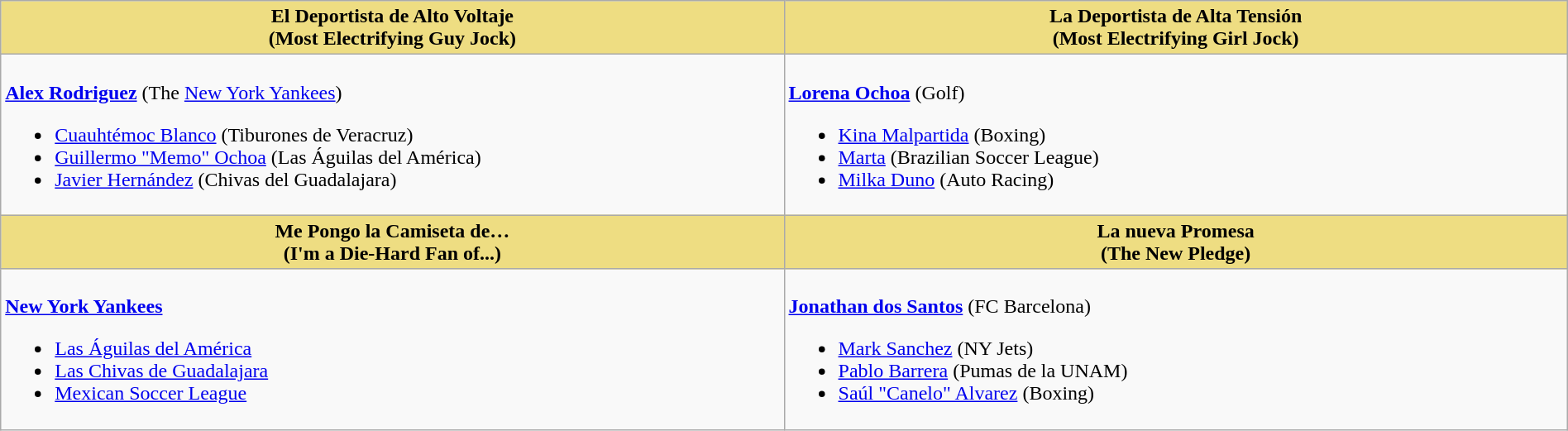<table class="wikitable" style="width:100%">
<tr>
<th style="background:#EEDD82; width:50%">El Deportista de Alto Voltaje<br>(Most Electrifying Guy Jock)</th>
<th style="background:#EEDD82; width:50%">La Deportista de Alta Tensión<br>(Most Electrifying Girl Jock)</th>
</tr>
<tr>
<td valign="top"><br><strong><a href='#'>Alex Rodriguez</a></strong> (The <a href='#'>New York Yankees</a>)<ul><li><a href='#'>Cuauhtémoc Blanco</a> (Tiburones de Veracruz)</li><li><a href='#'>Guillermo "Memo" Ochoa</a> (Las Águilas del América)</li><li><a href='#'>Javier Hernández</a> (Chivas del Guadalajara)</li></ul></td>
<td valign="top"><br><strong><a href='#'>Lorena Ochoa</a></strong> (Golf)<ul><li><a href='#'>Kina Malpartida</a> (Boxing)</li><li><a href='#'>Marta</a> (Brazilian Soccer League)</li><li><a href='#'>Milka Duno</a> (Auto Racing)</li></ul></td>
</tr>
<tr>
<th style="background:#EEDD82; width:50%">Me Pongo la Camiseta de… <br>(I'm a Die-Hard Fan of...)</th>
<th style="background:#EEDD82; width:50%">La nueva Promesa<br>(The New Pledge)</th>
</tr>
<tr>
<td valign="top"><br><strong><a href='#'>New York Yankees</a></strong><ul><li><a href='#'>Las Águilas del América</a></li><li><a href='#'>Las Chivas de Guadalajara</a></li><li><a href='#'>Mexican Soccer League</a></li></ul></td>
<td valign="top"><br><strong><a href='#'>Jonathan dos Santos</a></strong> (FC Barcelona)<ul><li><a href='#'>Mark Sanchez</a> (NY Jets)</li><li><a href='#'>Pablo Barrera</a> (Pumas de la UNAM)</li><li><a href='#'>Saúl "Canelo" Alvarez</a> (Boxing)</li></ul></td>
</tr>
</table>
